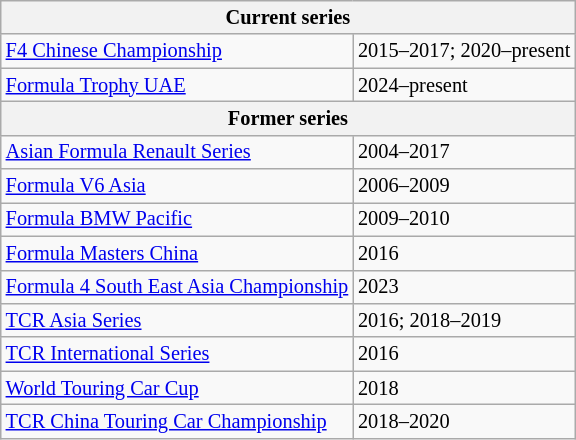<table class="wikitable" border="1" style="font-size:85%;">
<tr>
<th colspan=2>Current series</th>
</tr>
<tr>
<td><a href='#'>F4 Chinese Championship</a></td>
<td>2015–2017; 2020–present</td>
</tr>
<tr>
<td><a href='#'>Formula Trophy UAE</a></td>
<td>2024–present</td>
</tr>
<tr>
<th colspan="2">Former series</th>
</tr>
<tr>
<td><a href='#'>Asian Formula Renault Series</a></td>
<td>2004–2017</td>
</tr>
<tr>
<td><a href='#'>Formula V6 Asia</a></td>
<td>2006–2009</td>
</tr>
<tr>
<td><a href='#'>Formula BMW Pacific</a></td>
<td>2009–2010</td>
</tr>
<tr>
<td><a href='#'>Formula Masters China</a></td>
<td>2016</td>
</tr>
<tr>
<td><a href='#'>Formula 4 South East Asia Championship</a></td>
<td>2023</td>
</tr>
<tr>
<td><a href='#'>TCR Asia Series</a></td>
<td>2016; 2018–2019</td>
</tr>
<tr>
<td><a href='#'>TCR International Series</a></td>
<td>2016</td>
</tr>
<tr>
<td><a href='#'>World Touring Car Cup</a></td>
<td>2018</td>
</tr>
<tr>
<td><a href='#'>TCR China Touring Car Championship</a></td>
<td>2018–2020</td>
</tr>
</table>
